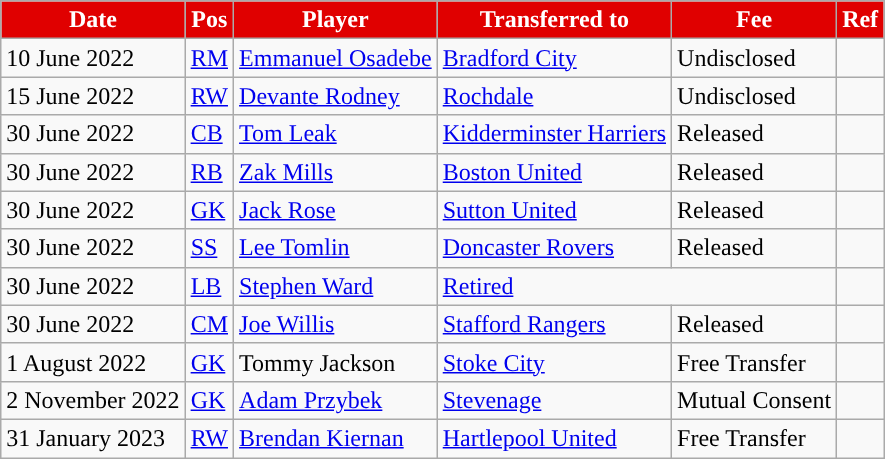<table class="wikitable plainrowheaders sortable">
<tr>
<th style="background:#E00000; color:#FFFFFF; ">Date</th>
<th style="background:#E00000; color:#FFFFFF; ">Pos</th>
<th style="background:#E00000; color:#FFFFFF; ">Player</th>
<th style="background:#E00000; color:#FFFFFF; ">Transferred to</th>
<th style="background:#E00000; color:#FFFFFF; ">Fee</th>
<th style="background:#E00000; color:#FFFFFF; ">Ref</th>
</tr>
<tr>
<td>10 June 2022</td>
<td><a href='#'>RM</a></td>
<td> <a href='#'>Emmanuel Osadebe</a></td>
<td> <a href='#'>Bradford City</a></td>
<td>Undisclosed</td>
<td></td>
</tr>
<tr>
<td>15 June 2022</td>
<td><a href='#'>RW</a></td>
<td> <a href='#'>Devante Rodney</a></td>
<td> <a href='#'>Rochdale</a></td>
<td>Undisclosed</td>
<td></td>
</tr>
<tr>
<td>30 June 2022</td>
<td><a href='#'>CB</a></td>
<td> <a href='#'>Tom Leak</a></td>
<td> <a href='#'>Kidderminster Harriers</a></td>
<td>Released</td>
<td></td>
</tr>
<tr>
<td>30 June 2022</td>
<td><a href='#'>RB</a></td>
<td> <a href='#'>Zak Mills</a></td>
<td> <a href='#'>Boston United</a></td>
<td>Released</td>
<td></td>
</tr>
<tr>
<td>30 June 2022</td>
<td><a href='#'>GK</a></td>
<td> <a href='#'>Jack Rose</a></td>
<td> <a href='#'>Sutton United</a></td>
<td>Released</td>
<td></td>
</tr>
<tr>
<td>30 June 2022</td>
<td><a href='#'>SS</a></td>
<td> <a href='#'>Lee Tomlin</a></td>
<td> <a href='#'>Doncaster Rovers</a></td>
<td>Released</td>
<td></td>
</tr>
<tr>
<td>30 June 2022</td>
<td><a href='#'>LB</a></td>
<td> <a href='#'>Stephen Ward</a></td>
<td colspan="2"> <a href='#'>Retired</a></td>
<td></td>
</tr>
<tr>
<td>30 June 2022</td>
<td><a href='#'>CM</a></td>
<td> <a href='#'>Joe Willis</a></td>
<td> <a href='#'>Stafford Rangers</a></td>
<td>Released</td>
<td></td>
</tr>
<tr>
<td>1 August 2022</td>
<td><a href='#'>GK</a></td>
<td> Tommy Jackson</td>
<td> <a href='#'>Stoke City</a></td>
<td>Free Transfer</td>
<td></td>
</tr>
<tr>
<td>2 November 2022</td>
<td><a href='#'>GK</a></td>
<td> <a href='#'>Adam Przybek</a></td>
<td> <a href='#'>Stevenage</a></td>
<td>Mutual Consent</td>
<td></td>
</tr>
<tr>
<td>31 January 2023</td>
<td><a href='#'>RW</a></td>
<td> <a href='#'>Brendan Kiernan</a></td>
<td> <a href='#'>Hartlepool United</a></td>
<td>Free Transfer</td>
<td></td>
</tr>
</table>
